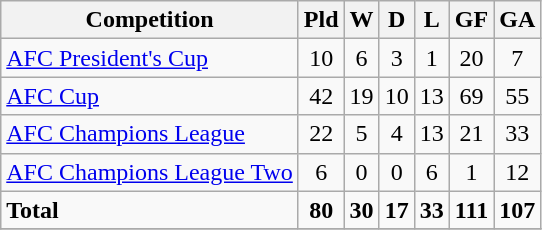<table class="wikitable">
<tr>
<th>Competition</th>
<th>Pld</th>
<th>W</th>
<th>D</th>
<th>L</th>
<th>GF</th>
<th>GA</th>
</tr>
<tr>
<td><a href='#'>AFC President's Cup</a></td>
<td style="text-align:center;">10</td>
<td style="text-align:center;">6</td>
<td style="text-align:center;">3</td>
<td style="text-align:center;">1</td>
<td style="text-align:center;">20</td>
<td style="text-align:center;">7</td>
</tr>
<tr>
<td><a href='#'>AFC Cup</a></td>
<td style="text-align:center;">42</td>
<td style="text-align:center;">19</td>
<td style="text-align:center;">10</td>
<td style="text-align:center;">13</td>
<td style="text-align:center;">69</td>
<td style="text-align:center;">55</td>
</tr>
<tr>
<td><a href='#'>AFC Champions League</a></td>
<td style="text-align:center;">22</td>
<td style="text-align:center;">5</td>
<td style="text-align:center;">4</td>
<td style="text-align:center;">13</td>
<td style="text-align:center;">21</td>
<td style="text-align:center;">33</td>
</tr>
<tr>
<td><a href='#'>AFC Champions League Two</a></td>
<td style="text-align:center;">6</td>
<td style="text-align:center;">0</td>
<td style="text-align:center;">0</td>
<td style="text-align:center;">6</td>
<td style="text-align:center;">1</td>
<td style="text-align:center;">12</td>
</tr>
<tr>
<td><strong>Total</strong></td>
<td style="text-align:center;"><strong>80</strong></td>
<td style="text-align:center;"><strong>30</strong></td>
<td style="text-align:center;"><strong>17</strong></td>
<td style="text-align:center;"><strong>33</strong></td>
<td style="text-align:center;"><strong>111</strong></td>
<td style="text-align:center;"><strong>107</strong></td>
</tr>
<tr>
</tr>
</table>
